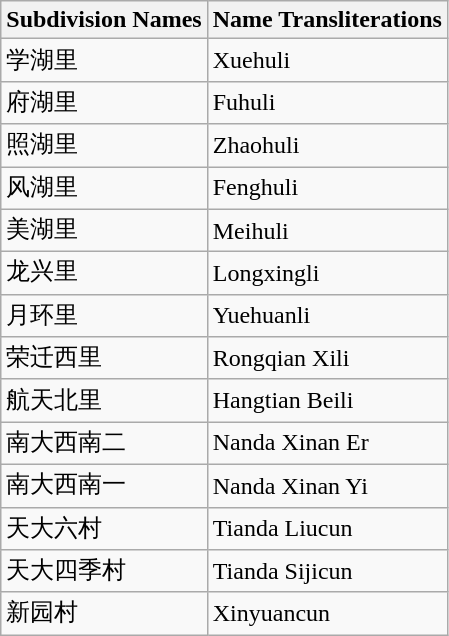<table class="wikitable sortable">
<tr>
<th>Subdivision Names</th>
<th>Name Transliterations</th>
</tr>
<tr>
<td>学湖里</td>
<td>Xuehuli</td>
</tr>
<tr>
<td>府湖里</td>
<td>Fuhuli</td>
</tr>
<tr>
<td>照湖里</td>
<td>Zhaohuli</td>
</tr>
<tr>
<td>风湖里</td>
<td>Fenghuli</td>
</tr>
<tr>
<td>美湖里</td>
<td>Meihuli</td>
</tr>
<tr>
<td>龙兴里</td>
<td>Longxingli</td>
</tr>
<tr>
<td>月环里</td>
<td>Yuehuanli</td>
</tr>
<tr>
<td>荣迁西里</td>
<td>Rongqian Xili</td>
</tr>
<tr>
<td>航天北里</td>
<td>Hangtian Beili</td>
</tr>
<tr>
<td>南大西南二</td>
<td>Nanda Xinan Er</td>
</tr>
<tr>
<td>南大西南一</td>
<td>Nanda Xinan Yi</td>
</tr>
<tr>
<td>天大六村</td>
<td>Tianda Liucun</td>
</tr>
<tr>
<td>天大四季村</td>
<td>Tianda Sijicun</td>
</tr>
<tr>
<td>新园村</td>
<td>Xinyuancun</td>
</tr>
</table>
